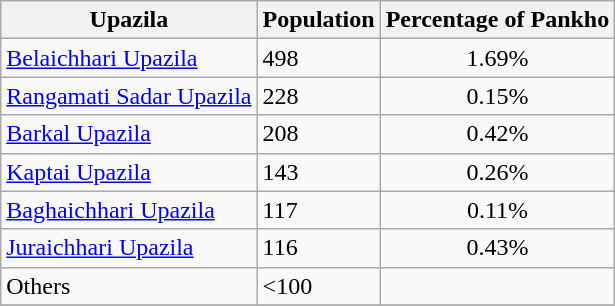<table class="wikitable sortable">
<tr>
<th>Upazila</th>
<th>Population</th>
<th>Percentage of Pankho </th>
</tr>
<tr>
<td><a href='#'>Belaichhari Upazila</a></td>
<td>498</td>
<td align=center>1.69%</td>
</tr>
<tr>
<td><a href='#'>Rangamati Sadar Upazila</a></td>
<td>228</td>
<td align=center>0.15%</td>
</tr>
<tr>
<td><a href='#'>Barkal Upazila</a></td>
<td>208</td>
<td align=center>0.42%</td>
</tr>
<tr>
<td><a href='#'>Kaptai Upazila</a></td>
<td>143</td>
<td align=center>0.26%</td>
</tr>
<tr>
<td><a href='#'>Baghaichhari Upazila</a></td>
<td>117</td>
<td align=center>0.11%</td>
</tr>
<tr>
<td><a href='#'>Juraichhari Upazila</a></td>
<td>116</td>
<td align=center>0.43%</td>
</tr>
<tr>
<td>Others</td>
<td><100</td>
<td></td>
</tr>
<tr>
</tr>
</table>
